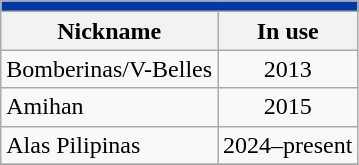<table class="wikitable floatright">
<tr>
<th colspan="2" style="background:#0038A8; color:#FFFFFF;"></th>
</tr>
<tr>
<th>Nickname</th>
<th>In use</th>
</tr>
<tr>
<td>Bomberinas/V-Belles</td>
<td style="text-align:center">2013</td>
</tr>
<tr>
<td>Amihan</td>
<td style="text-align:center">2015</td>
</tr>
<tr>
<td>Alas Pilipinas</td>
<td style="text-align:center">2024–present</td>
</tr>
<tr>
</tr>
</table>
